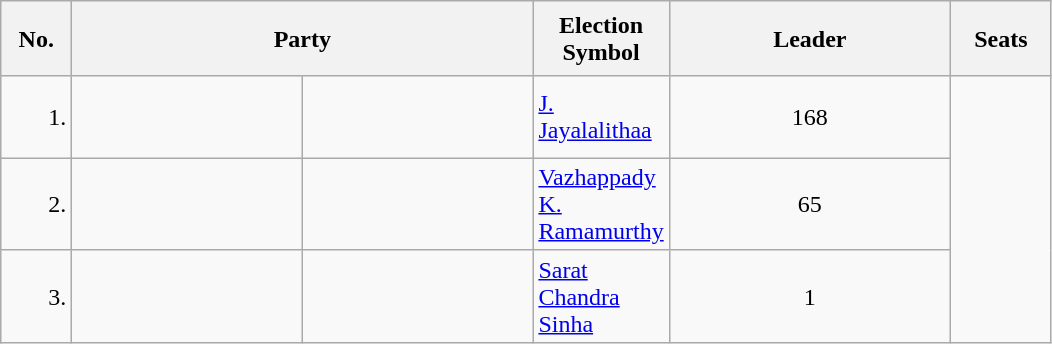<table class="wikitable">
<tr style="height: 50px;">
<th scope="col" style="width:40px;">No.<br></th>
<th scope="col" style="width:300px;" colspan="2">Party</th>
<th scope="col" style="width:80px;">Election Symbol</th>
<th scope="col" style="width:180px;">Leader</th>
<th scope="col" style="width:60px;">Seats</th>
</tr>
<tr style="height: 55px;">
<td style="text-align:right;">1.</td>
<td></td>
<td style="text-align:center;"></td>
<td><a href='#'>J. Jayalalithaa</a></td>
<td style="text-align:center;">168</td>
</tr>
<tr style="height: 55px;">
<td style="text-align:right;">2.</td>
<td></td>
<td style="text-align:center;"><br></td>
<td><a href='#'>Vazhappady K. Ramamurthy</a></td>
<td style="text-align:center;">65</td>
</tr>
<tr style="height: 55px;">
<td style="text-align:right;">3.</td>
<td></td>
<td style="text-align:center;"></td>
<td><a href='#'>Sarat Chandra Sinha</a></td>
<td style="text-align:center;">1</td>
</tr>
</table>
